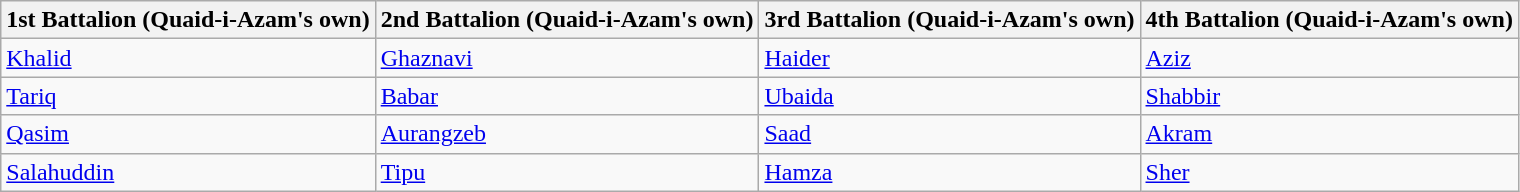<table class="wikitable">
<tr>
<th>1st Battalion (Quaid-i-Azam's own)</th>
<th>2nd Battalion (Quaid-i-Azam's own)</th>
<th>3rd Battalion (Quaid-i-Azam's own)</th>
<th>4th Battalion (Quaid-i-Azam's own)</th>
</tr>
<tr>
<td><a href='#'>Khalid</a></td>
<td><a href='#'>Ghaznavi</a></td>
<td><a href='#'>Haider</a></td>
<td><a href='#'>Aziz</a></td>
</tr>
<tr>
<td><a href='#'>Tariq</a></td>
<td><a href='#'>Babar</a></td>
<td><a href='#'>Ubaida</a></td>
<td><a href='#'>Shabbir</a></td>
</tr>
<tr>
<td><a href='#'>Qasim</a></td>
<td><a href='#'>Aurangzeb</a></td>
<td><a href='#'>Saad</a></td>
<td><a href='#'>Akram</a></td>
</tr>
<tr>
<td><a href='#'>Salahuddin</a></td>
<td><a href='#'>Tipu</a></td>
<td><a href='#'>Hamza</a></td>
<td><a href='#'>Sher</a></td>
</tr>
</table>
